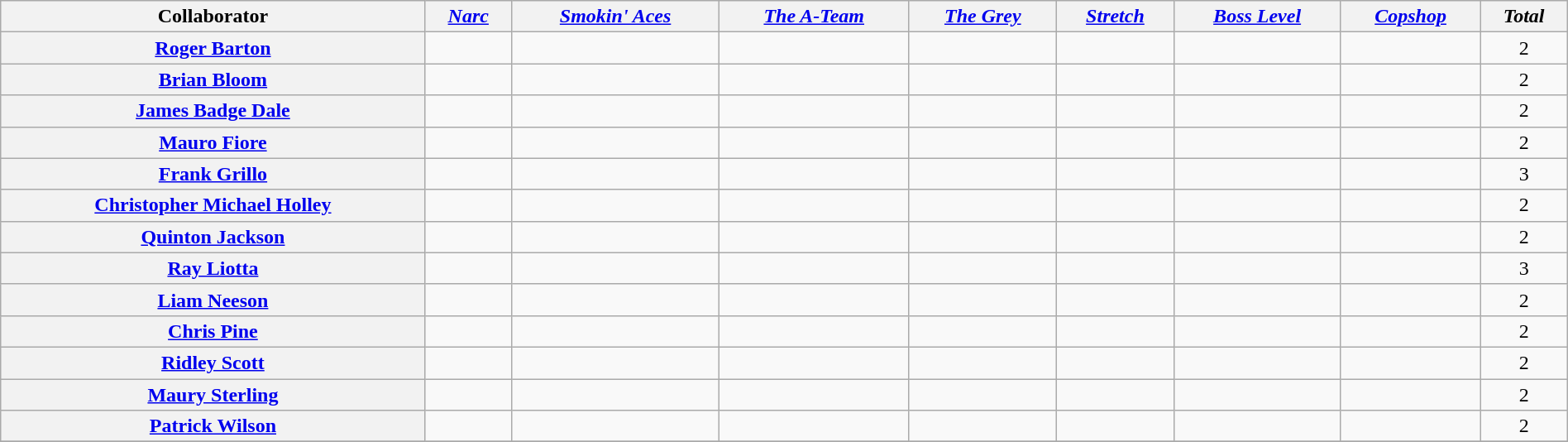<table class="wikitable" style="text-align:center; width:100%">
<tr style="vertical-align:bottom;">
<th>Collaborator</th>
<th><em><a href='#'>Narc</a></em></th>
<th><em><a href='#'>Smokin' Aces</a></em></th>
<th><em><a href='#'>The A-Team</a></em></th>
<th><em><a href='#'>The Grey</a></em></th>
<th><em><a href='#'>Stretch</a></em></th>
<th><em><a href='#'>Boss Level</a></em></th>
<th><em><a href='#'>Copshop</a></em></th>
<th><em> Total </em></th>
</tr>
<tr>
<th><a href='#'>Roger Barton</a></th>
<td></td>
<td></td>
<td></td>
<td></td>
<td></td>
<td></td>
<td></td>
<td>2</td>
</tr>
<tr>
<th><a href='#'>Brian Bloom</a></th>
<td></td>
<td></td>
<td></td>
<td></td>
<td></td>
<td></td>
<td></td>
<td>2</td>
</tr>
<tr>
<th><a href='#'>James Badge Dale</a></th>
<td></td>
<td></td>
<td></td>
<td></td>
<td></td>
<td></td>
<td></td>
<td>2</td>
</tr>
<tr>
<th><a href='#'>Mauro Fiore</a></th>
<td></td>
<td></td>
<td></td>
<td></td>
<td></td>
<td></td>
<td></td>
<td>2</td>
</tr>
<tr>
<th><a href='#'>Frank Grillo</a></th>
<td></td>
<td></td>
<td></td>
<td></td>
<td></td>
<td></td>
<td></td>
<td>3</td>
</tr>
<tr>
<th><a href='#'>Christopher Michael Holley</a></th>
<td></td>
<td></td>
<td></td>
<td></td>
<td></td>
<td></td>
<td></td>
<td>2</td>
</tr>
<tr>
<th><a href='#'>Quinton Jackson</a></th>
<td></td>
<td></td>
<td></td>
<td></td>
<td></td>
<td></td>
<td></td>
<td>2</td>
</tr>
<tr>
<th><a href='#'>Ray Liotta</a></th>
<td></td>
<td></td>
<td></td>
<td></td>
<td></td>
<td></td>
<td></td>
<td>3</td>
</tr>
<tr>
<th><a href='#'>Liam Neeson</a></th>
<td></td>
<td></td>
<td></td>
<td></td>
<td></td>
<td></td>
<td></td>
<td>2</td>
</tr>
<tr>
<th><a href='#'>Chris Pine</a></th>
<td></td>
<td></td>
<td></td>
<td></td>
<td></td>
<td></td>
<td></td>
<td>2</td>
</tr>
<tr>
<th><a href='#'>Ridley Scott</a></th>
<td></td>
<td></td>
<td></td>
<td></td>
<td></td>
<td></td>
<td></td>
<td>2</td>
</tr>
<tr>
<th><a href='#'>Maury Sterling</a></th>
<td></td>
<td></td>
<td></td>
<td></td>
<td></td>
<td></td>
<td></td>
<td>2</td>
</tr>
<tr>
<th><a href='#'>Patrick Wilson</a></th>
<td></td>
<td></td>
<td></td>
<td></td>
<td></td>
<td></td>
<td></td>
<td>2</td>
</tr>
<tr>
</tr>
</table>
